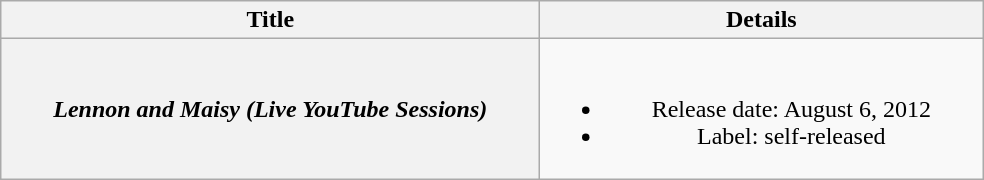<table class="wikitable plainrowheaders" style="text-align:center;">
<tr>
<th style="width:22em;">Title</th>
<th style="width:18em;">Details</th>
</tr>
<tr style="width:10em;"| Covers>
<th scope="row"><em>Lennon and Maisy (Live YouTube Sessions)</em></th>
<td><br><ul><li>Release date: August 6, 2012</li><li>Label: self-released</li></ul></td>
</tr>
</table>
